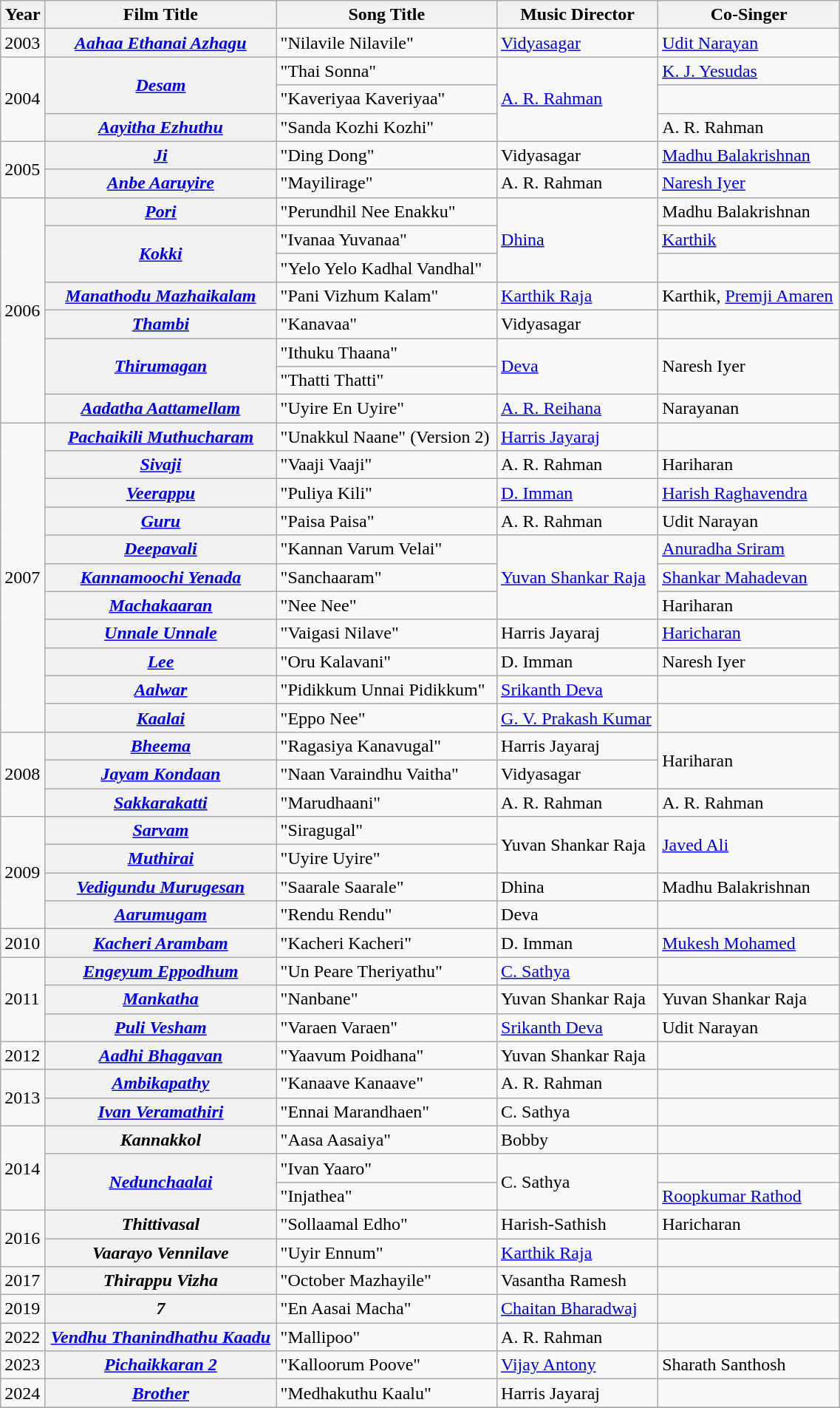<table class="wikitable" style="width:60%;">
<tr>
<th>Year</th>
<th>Film Title</th>
<th>Song Title</th>
<th>Music Director</th>
<th>Co-Singer</th>
</tr>
<tr>
<td>2003</td>
<th><em><a href='#'>Aahaa Ethanai Azhagu</a></em></th>
<td>"Nilavile Nilavile"</td>
<td><a href='#'>Vidyasagar</a></td>
<td><a href='#'>Udit Narayan</a></td>
</tr>
<tr>
<td rowspan="3">2004</td>
<th rowspan="2"><em><a href='#'>Desam</a></em></th>
<td>"Thai Sonna"</td>
<td rowspan="3"><a href='#'>A. R. Rahman</a></td>
<td><a href='#'>K. J. Yesudas</a></td>
</tr>
<tr>
<td>"Kaveriyaa Kaveriyaa"</td>
<td></td>
</tr>
<tr>
<th><em><a href='#'>Aayitha Ezhuthu</a></em></th>
<td>"Sanda Kozhi Kozhi"</td>
<td>A. R. Rahman</td>
</tr>
<tr>
<td rowspan="2">2005</td>
<th><em><a href='#'>Ji</a></em></th>
<td>"Ding Dong"</td>
<td>Vidyasagar</td>
<td><a href='#'>Madhu Balakrishnan</a></td>
</tr>
<tr>
<th><em><a href='#'>Anbe Aaruyire</a></em></th>
<td>"Mayilirage"</td>
<td>A. R. Rahman</td>
<td><a href='#'>Naresh Iyer</a></td>
</tr>
<tr>
<td rowspan="8">2006</td>
<th><em><a href='#'>Pori</a></em></th>
<td>"Perundhil Nee Enakku"</td>
<td rowspan="3"><a href='#'>Dhina</a></td>
<td>Madhu Balakrishnan</td>
</tr>
<tr>
<th rowspan="2"><em><a href='#'>Kokki</a></em></th>
<td>"Ivanaa Yuvanaa"</td>
<td><a href='#'>Karthik</a></td>
</tr>
<tr>
<td>"Yelo Yelo Kadhal Vandhal"</td>
<td></td>
</tr>
<tr>
<th><em><a href='#'>Manathodu Mazhaikalam</a></em></th>
<td>"Pani Vizhum Kalam"</td>
<td><a href='#'>Karthik Raja</a></td>
<td>Karthik, <a href='#'>Premji Amaren</a></td>
</tr>
<tr>
<th><em><a href='#'>Thambi</a></em></th>
<td>"Kanavaa"</td>
<td>Vidyasagar</td>
<td></td>
</tr>
<tr>
<th rowspan="2"><em><a href='#'>Thirumagan</a></em></th>
<td>"Ithuku Thaana"</td>
<td rowspan="2"><a href='#'>Deva</a></td>
<td rowspan="2">Naresh Iyer</td>
</tr>
<tr>
<td>"Thatti Thatti"</td>
</tr>
<tr>
<th><em><a href='#'>Aadatha Aattamellam</a></em></th>
<td>"Uyire En Uyire"</td>
<td><a href='#'>A. R. Reihana</a></td>
<td>Narayanan</td>
</tr>
<tr>
<td rowspan="11">2007</td>
<th><strong><em><a href='#'>Pachaikili Muthucharam</a></em></strong></th>
<td>"Unakkul Naane" (Version 2)</td>
<td><a href='#'>Harris Jayaraj</a></td>
<td></td>
</tr>
<tr>
<th><em><a href='#'>Sivaji</a></em></th>
<td>"Vaaji Vaaji"</td>
<td>A. R. Rahman</td>
<td>Hariharan</td>
</tr>
<tr>
<th><em><a href='#'>Veerappu</a></em></th>
<td>"Puliya Kili"</td>
<td><a href='#'>D. Imman</a></td>
<td><a href='#'>Harish Raghavendra</a></td>
</tr>
<tr>
<th><em><a href='#'>Guru</a></em></th>
<td>"Paisa Paisa"</td>
<td>A. R. Rahman</td>
<td>Udit Narayan</td>
</tr>
<tr>
<th><em><a href='#'>Deepavali</a></em></th>
<td>"Kannan Varum Velai"</td>
<td rowspan="3"><a href='#'>Yuvan Shankar Raja</a></td>
<td><a href='#'>Anuradha Sriram</a></td>
</tr>
<tr>
<th><em><a href='#'>Kannamoochi Yenada</a></em></th>
<td>"Sanchaaram"</td>
<td><a href='#'>Shankar Mahadevan</a></td>
</tr>
<tr>
<th><em><a href='#'>Machakaaran</a></em></th>
<td>"Nee Nee"</td>
<td>Hariharan</td>
</tr>
<tr>
<th><em><a href='#'>Unnale Unnale</a></em></th>
<td>"Vaigasi Nilave"</td>
<td>Harris Jayaraj</td>
<td><a href='#'>Haricharan</a></td>
</tr>
<tr>
<th><em><a href='#'>Lee</a></em></th>
<td>"Oru Kalavani"</td>
<td>D. Imman</td>
<td>Naresh Iyer</td>
</tr>
<tr>
<th><em><a href='#'>Aalwar</a></em></th>
<td>"Pidikkum Unnai Pidikkum"</td>
<td><a href='#'>Srikanth Deva</a></td>
<td></td>
</tr>
<tr>
<th><em><a href='#'>Kaalai</a></em></th>
<td>"Eppo Nee"</td>
<td><a href='#'>G. V. Prakash Kumar</a></td>
<td></td>
</tr>
<tr>
<td rowspan="3">2008</td>
<th><em><a href='#'>Bheema</a></em></th>
<td>"Ragasiya Kanavugal"</td>
<td>Harris Jayaraj</td>
<td rowspan="2">Hariharan</td>
</tr>
<tr>
<th><em><a href='#'>Jayam Kondaan</a></em></th>
<td>"Naan Varaindhu Vaitha"</td>
<td>Vidyasagar</td>
</tr>
<tr>
<th><em><a href='#'>Sakkarakatti</a></em></th>
<td>"Marudhaani"</td>
<td>A. R. Rahman</td>
<td>A. R. Rahman</td>
</tr>
<tr>
<td rowspan="4">2009</td>
<th><em><a href='#'>Sarvam</a></em></th>
<td>"Siragugal"</td>
<td rowspan="2">Yuvan Shankar Raja</td>
<td rowspan="2"><a href='#'>Javed Ali</a></td>
</tr>
<tr>
<th><em><a href='#'>Muthirai</a></em></th>
<td>"Uyire Uyire"</td>
</tr>
<tr>
<th><em><a href='#'>Vedigundu Murugesan</a></em></th>
<td>"Saarale Saarale"</td>
<td>Dhina</td>
<td>Madhu Balakrishnan</td>
</tr>
<tr>
<th><em><a href='#'>Aarumugam</a></em></th>
<td>"Rendu Rendu"</td>
<td>Deva</td>
<td></td>
</tr>
<tr>
<td>2010</td>
<th><em><a href='#'>Kacheri Arambam</a></em></th>
<td>"Kacheri Kacheri"</td>
<td>D. Imman</td>
<td><a href='#'>Mukesh Mohamed</a></td>
</tr>
<tr>
<td rowspan="3">2011</td>
<th><em><a href='#'>Engeyum Eppodhum</a></em></th>
<td>"Un Peare Theriyathu"</td>
<td><a href='#'>C. Sathya</a></td>
<td></td>
</tr>
<tr>
<th><em><a href='#'>Mankatha</a></em></th>
<td>"Nanbane"</td>
<td>Yuvan Shankar Raja</td>
<td>Yuvan Shankar Raja</td>
</tr>
<tr>
<th><em><a href='#'>Puli Vesham</a></em></th>
<td>"Varaen Varaen"</td>
<td><a href='#'>Srikanth Deva</a></td>
<td>Udit Narayan</td>
</tr>
<tr>
<td rowspan="1">2012</td>
<th><em><a href='#'>Aadhi Bhagavan</a></em></th>
<td>"Yaavum Poidhana"</td>
<td>Yuvan Shankar Raja</td>
<td></td>
</tr>
<tr>
<td rowspan="2">2013</td>
<th><a href='#'><em>Ambikapathy</em></a></th>
<td>"Kanaave Kanaave"</td>
<td>A. R. Rahman</td>
<td></td>
</tr>
<tr>
<th><em><a href='#'>Ivan Veramathiri</a></em></th>
<td>"Ennai Marandhaen"</td>
<td>C. Sathya</td>
<td></td>
</tr>
<tr>
<td rowspan="3">2014</td>
<th><em>Kannakkol</em></th>
<td>"Aasa Aasaiya"</td>
<td>Bobby</td>
<td></td>
</tr>
<tr>
<th rowspan="2"><em><a href='#'>Nedunchaalai</a></em></th>
<td>"Ivan Yaaro"</td>
<td rowspan="2">C. Sathya</td>
<td></td>
</tr>
<tr>
<td>"Injathea"</td>
<td><a href='#'>Roopkumar Rathod</a></td>
</tr>
<tr>
<td rowspan="2">2016</td>
<th><em>Thittivasal</em></th>
<td>"Sollaamal Edho"</td>
<td>Harish-Sathish</td>
<td>Haricharan</td>
</tr>
<tr>
<th><em>Vaarayo Vennilave</em></th>
<td>"Uyir Ennum"</td>
<td><a href='#'>Karthik Raja</a></td>
<td></td>
</tr>
<tr>
<td>2017</td>
<th><em>Thirappu Vizha</em></th>
<td>"October Mazhayile"</td>
<td>Vasantha Ramesh</td>
<td></td>
</tr>
<tr>
<td>2019</td>
<th><em>7</em></th>
<td>"En Aasai Macha"</td>
<td><a href='#'>Chaitan Bharadwaj</a></td>
<td></td>
</tr>
<tr>
<td>2022</td>
<th><em><a href='#'>Vendhu Thanindhathu Kaadu</a></em></th>
<td>"Mallipoo"</td>
<td>A. R. Rahman</td>
<td></td>
</tr>
<tr>
<td>2023</td>
<th><em><a href='#'>Pichaikkaran 2</a></em></th>
<td>"Kalloorum Poove"</td>
<td><a href='#'>Vijay Antony</a></td>
<td>Sharath Santhosh</td>
</tr>
<tr>
<td>2024</td>
<th><em><a href='#'>Brother</a></em></th>
<td>"Medhakuthu Kaalu"</td>
<td>Harris Jayaraj</td>
<td></td>
</tr>
<tr>
</tr>
</table>
